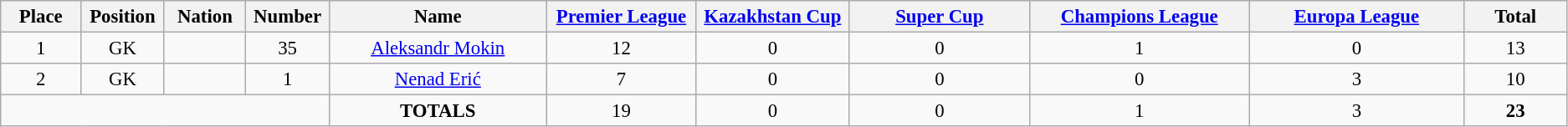<table class="wikitable" style="font-size: 95%; text-align: center;">
<tr>
<th width=60>Place</th>
<th width=60>Position</th>
<th width=60>Nation</th>
<th width=60>Number</th>
<th width=180>Name</th>
<th width=120><a href='#'>Premier League</a></th>
<th width=120><a href='#'>Kazakhstan Cup</a></th>
<th width=150><a href='#'>Super Cup</a></th>
<th width=180><a href='#'>Champions League</a></th>
<th width=180><a href='#'>Europa League</a></th>
<th width=80><strong>Total</strong></th>
</tr>
<tr>
<td>1</td>
<td>GK</td>
<td></td>
<td>35</td>
<td><a href='#'>Aleksandr Mokin</a></td>
<td>12</td>
<td>0</td>
<td>0</td>
<td>1</td>
<td>0</td>
<td>13</td>
</tr>
<tr>
<td>2</td>
<td>GK</td>
<td></td>
<td>1</td>
<td><a href='#'>Nenad Erić</a></td>
<td>7</td>
<td>0</td>
<td>0</td>
<td>0</td>
<td>3</td>
<td>10</td>
</tr>
<tr>
<td colspan="4"></td>
<td><strong>TOTALS</strong></td>
<td>19</td>
<td>0</td>
<td>0</td>
<td>1</td>
<td>3</td>
<td><strong>23</strong></td>
</tr>
</table>
